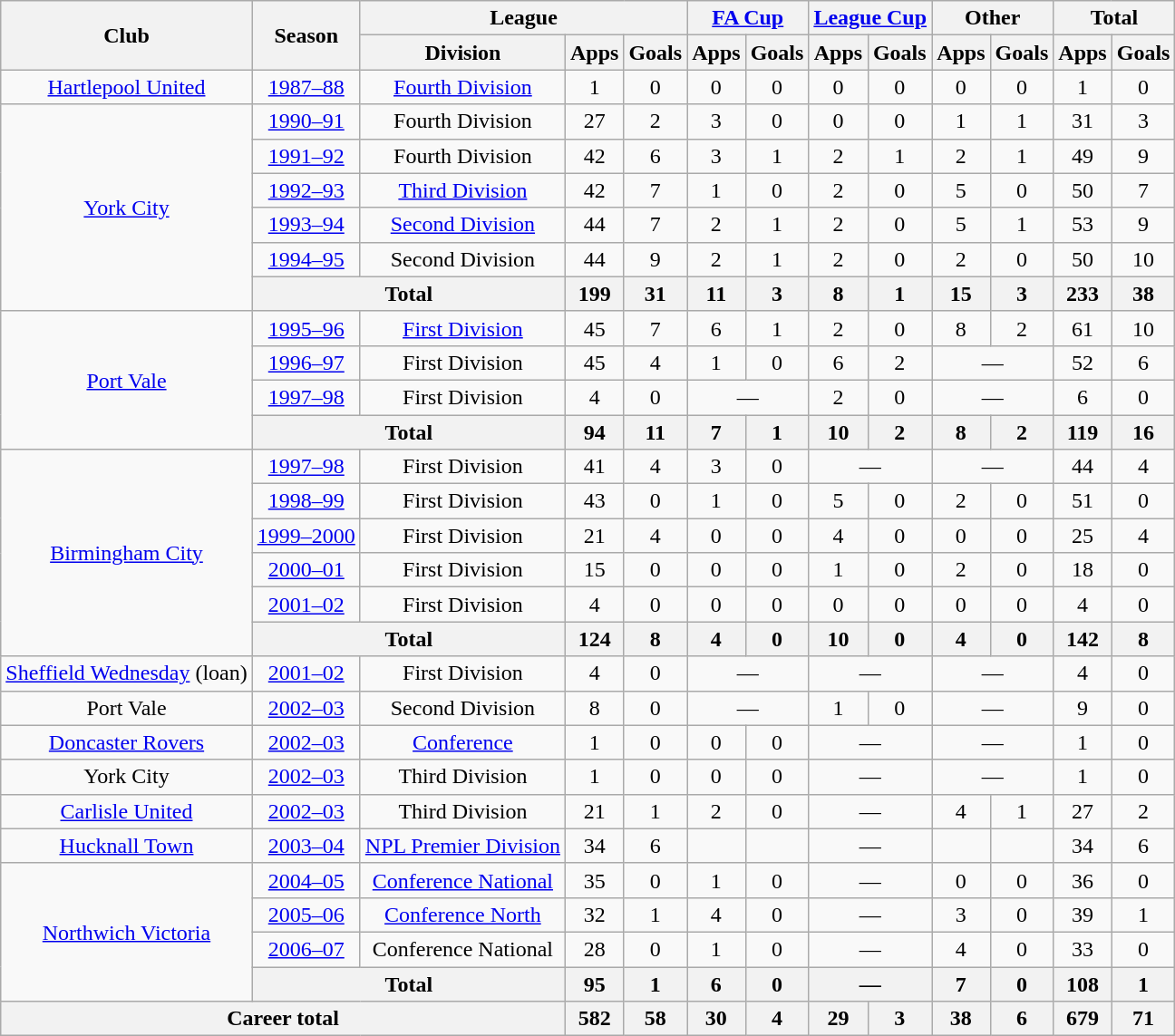<table class=wikitable style="text-align: center;">
<tr>
<th rowspan=2>Club</th>
<th rowspan=2>Season</th>
<th colspan=3>League</th>
<th colspan=2><a href='#'>FA Cup</a></th>
<th colspan=2><a href='#'>League Cup</a></th>
<th colspan=2>Other</th>
<th colspan=2>Total</th>
</tr>
<tr>
<th>Division</th>
<th>Apps</th>
<th>Goals</th>
<th>Apps</th>
<th>Goals</th>
<th>Apps</th>
<th>Goals</th>
<th>Apps</th>
<th>Goals</th>
<th>Apps</th>
<th>Goals</th>
</tr>
<tr>
<td><a href='#'>Hartlepool United</a></td>
<td><a href='#'>1987–88</a></td>
<td><a href='#'>Fourth Division</a></td>
<td>1</td>
<td>0</td>
<td>0</td>
<td>0</td>
<td>0</td>
<td>0</td>
<td>0</td>
<td>0</td>
<td>1</td>
<td>0</td>
</tr>
<tr>
<td rowspan=6><a href='#'>York City</a></td>
<td><a href='#'>1990–91</a></td>
<td>Fourth Division</td>
<td>27</td>
<td>2</td>
<td>3</td>
<td>0</td>
<td>0</td>
<td>0</td>
<td>1</td>
<td>1</td>
<td>31</td>
<td>3</td>
</tr>
<tr>
<td><a href='#'>1991–92</a></td>
<td>Fourth Division</td>
<td>42</td>
<td>6</td>
<td>3</td>
<td>1</td>
<td>2</td>
<td>1</td>
<td>2</td>
<td>1</td>
<td>49</td>
<td>9</td>
</tr>
<tr>
<td><a href='#'>1992–93</a></td>
<td><a href='#'>Third Division</a></td>
<td>42</td>
<td>7</td>
<td>1</td>
<td>0</td>
<td>2</td>
<td>0</td>
<td>5</td>
<td>0</td>
<td>50</td>
<td>7</td>
</tr>
<tr>
<td><a href='#'>1993–94</a></td>
<td><a href='#'>Second Division</a></td>
<td>44</td>
<td>7</td>
<td>2</td>
<td>1</td>
<td>2</td>
<td>0</td>
<td>5</td>
<td>1</td>
<td>53</td>
<td>9</td>
</tr>
<tr>
<td><a href='#'>1994–95</a></td>
<td>Second Division</td>
<td>44</td>
<td>9</td>
<td>2</td>
<td>1</td>
<td>2</td>
<td>0</td>
<td>2</td>
<td>0</td>
<td>50</td>
<td>10</td>
</tr>
<tr>
<th colspan=2>Total</th>
<th>199</th>
<th>31</th>
<th>11</th>
<th>3</th>
<th>8</th>
<th>1</th>
<th>15</th>
<th>3</th>
<th>233</th>
<th>38</th>
</tr>
<tr>
<td rowspan=4><a href='#'>Port Vale</a></td>
<td><a href='#'>1995–96</a></td>
<td><a href='#'>First Division</a></td>
<td>45</td>
<td>7</td>
<td>6</td>
<td>1</td>
<td>2</td>
<td>0</td>
<td>8</td>
<td>2</td>
<td>61</td>
<td>10</td>
</tr>
<tr>
<td><a href='#'>1996–97</a></td>
<td>First Division</td>
<td>45</td>
<td>4</td>
<td>1</td>
<td>0</td>
<td>6</td>
<td>2</td>
<td colspan=2>—</td>
<td>52</td>
<td>6</td>
</tr>
<tr>
<td><a href='#'>1997–98</a></td>
<td>First Division</td>
<td>4</td>
<td>0</td>
<td colspan=2>—</td>
<td>2</td>
<td>0</td>
<td colspan=2>—</td>
<td>6</td>
<td>0</td>
</tr>
<tr>
<th colspan=2>Total</th>
<th>94</th>
<th>11</th>
<th>7</th>
<th>1</th>
<th>10</th>
<th>2</th>
<th>8</th>
<th>2</th>
<th>119</th>
<th>16</th>
</tr>
<tr>
<td rowspan=6><a href='#'>Birmingham City</a></td>
<td><a href='#'>1997–98</a></td>
<td>First Division</td>
<td>41</td>
<td>4</td>
<td>3</td>
<td>0</td>
<td colspan=2>—</td>
<td colspan=2>—</td>
<td>44</td>
<td>4</td>
</tr>
<tr>
<td><a href='#'>1998–99</a></td>
<td>First Division</td>
<td>43</td>
<td>0</td>
<td>1</td>
<td>0</td>
<td>5</td>
<td>0</td>
<td>2</td>
<td>0</td>
<td>51</td>
<td>0</td>
</tr>
<tr>
<td><a href='#'>1999–2000</a></td>
<td>First Division</td>
<td>21</td>
<td>4</td>
<td>0</td>
<td>0</td>
<td>4</td>
<td>0</td>
<td>0</td>
<td>0</td>
<td>25</td>
<td>4</td>
</tr>
<tr>
<td><a href='#'>2000–01</a></td>
<td>First Division</td>
<td>15</td>
<td>0</td>
<td>0</td>
<td>0</td>
<td>1</td>
<td>0</td>
<td>2</td>
<td>0</td>
<td>18</td>
<td>0</td>
</tr>
<tr>
<td><a href='#'>2001–02</a></td>
<td>First Division</td>
<td>4</td>
<td>0</td>
<td>0</td>
<td>0</td>
<td>0</td>
<td>0</td>
<td>0</td>
<td>0</td>
<td>4</td>
<td>0</td>
</tr>
<tr>
<th colspan=2>Total</th>
<th>124</th>
<th>8</th>
<th>4</th>
<th>0</th>
<th>10</th>
<th>0</th>
<th>4</th>
<th>0</th>
<th>142</th>
<th>8</th>
</tr>
<tr>
<td><a href='#'>Sheffield Wednesday</a> (loan)</td>
<td><a href='#'>2001–02</a></td>
<td>First Division</td>
<td>4</td>
<td>0</td>
<td colspan=2>—</td>
<td colspan=2>—</td>
<td colspan=2>—</td>
<td>4</td>
<td>0</td>
</tr>
<tr>
<td>Port Vale</td>
<td><a href='#'>2002–03</a></td>
<td>Second Division</td>
<td>8</td>
<td>0</td>
<td colspan=2>—</td>
<td>1</td>
<td>0</td>
<td colspan=2>—</td>
<td>9</td>
<td>0</td>
</tr>
<tr>
<td><a href='#'>Doncaster Rovers</a></td>
<td><a href='#'>2002–03</a></td>
<td><a href='#'>Conference</a></td>
<td>1</td>
<td>0</td>
<td>0</td>
<td>0</td>
<td colspan=2>—</td>
<td colspan=2>—</td>
<td>1</td>
<td>0</td>
</tr>
<tr>
<td>York City</td>
<td><a href='#'>2002–03</a></td>
<td>Third Division</td>
<td>1</td>
<td>0</td>
<td>0</td>
<td>0</td>
<td colspan=2>—</td>
<td colspan=2>—</td>
<td>1</td>
<td>0</td>
</tr>
<tr>
<td><a href='#'>Carlisle United</a></td>
<td><a href='#'>2002–03</a></td>
<td>Third Division</td>
<td>21</td>
<td>1</td>
<td>2</td>
<td>0</td>
<td colspan=2>—</td>
<td>4</td>
<td>1</td>
<td>27</td>
<td>2</td>
</tr>
<tr>
<td><a href='#'>Hucknall Town</a></td>
<td><a href='#'>2003–04</a></td>
<td><a href='#'>NPL Premier Division</a></td>
<td>34</td>
<td>6</td>
<td></td>
<td></td>
<td colspan=2>—</td>
<td></td>
<td></td>
<td>34</td>
<td>6</td>
</tr>
<tr>
<td rowspan=4><a href='#'>Northwich Victoria</a></td>
<td><a href='#'>2004–05</a></td>
<td><a href='#'>Conference National</a></td>
<td>35</td>
<td>0</td>
<td>1</td>
<td>0</td>
<td colspan=2>—</td>
<td>0</td>
<td>0</td>
<td>36</td>
<td>0</td>
</tr>
<tr>
<td><a href='#'>2005–06</a></td>
<td><a href='#'>Conference North</a></td>
<td>32</td>
<td>1</td>
<td>4</td>
<td>0</td>
<td colspan=2>—</td>
<td>3</td>
<td>0</td>
<td>39</td>
<td>1</td>
</tr>
<tr>
<td><a href='#'>2006–07</a></td>
<td>Conference National</td>
<td>28</td>
<td>0</td>
<td>1</td>
<td>0</td>
<td colspan=2>—</td>
<td>4</td>
<td>0</td>
<td>33</td>
<td>0</td>
</tr>
<tr>
<th colspan=2>Total</th>
<th>95</th>
<th>1</th>
<th>6</th>
<th>0</th>
<th colspan=2>—</th>
<th>7</th>
<th>0</th>
<th>108</th>
<th>1</th>
</tr>
<tr>
<th colspan=3>Career total</th>
<th>582</th>
<th>58</th>
<th>30</th>
<th>4</th>
<th>29</th>
<th>3</th>
<th>38</th>
<th>6</th>
<th>679</th>
<th>71</th>
</tr>
</table>
